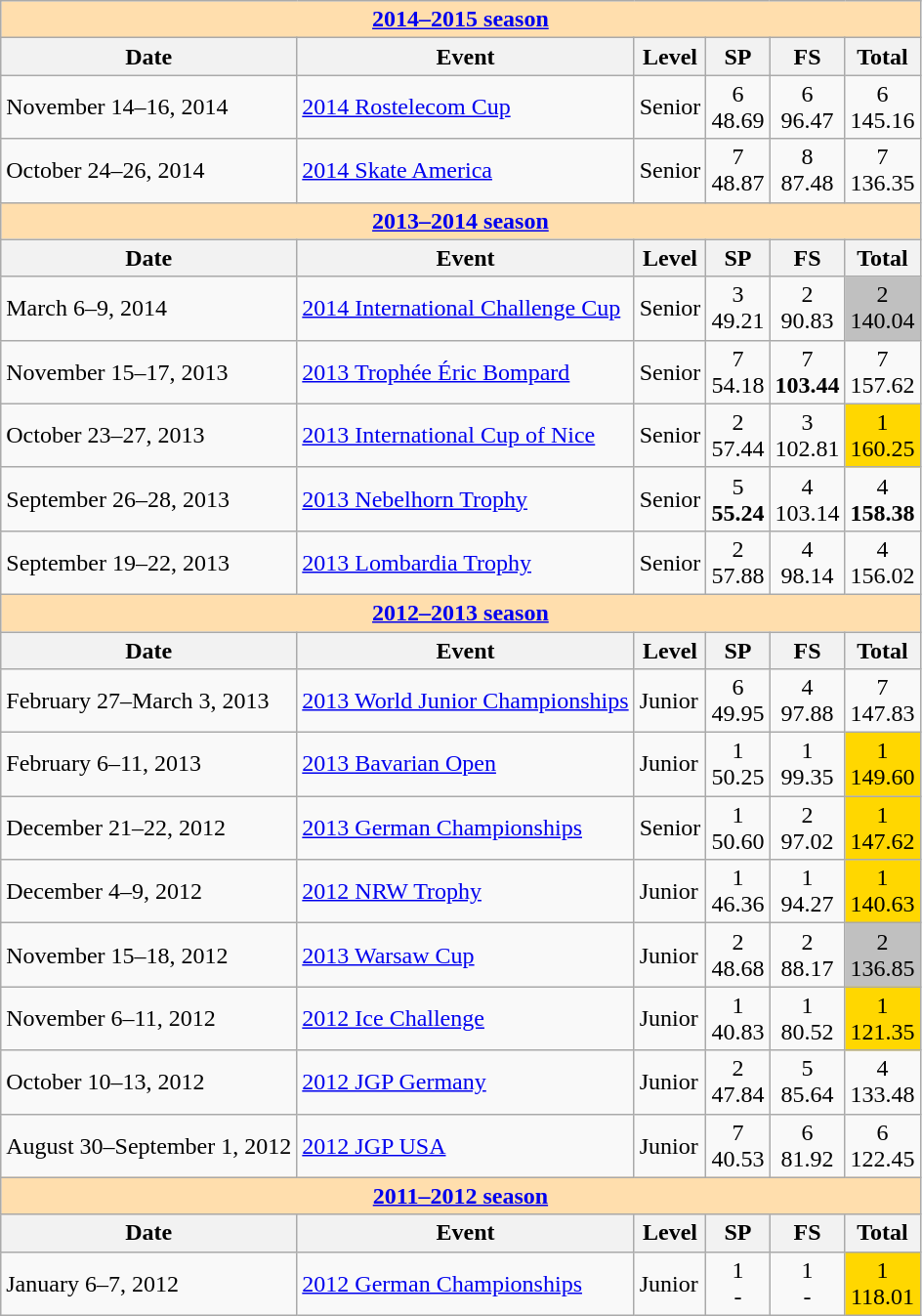<table class="wikitable">
<tr>
<td style="background-color: #ffdead; " colspan=6 align=center><a href='#'><strong>2014–2015 season</strong></a></td>
</tr>
<tr>
<th>Date</th>
<th>Event</th>
<th>Level</th>
<th>SP</th>
<th>FS</th>
<th>Total</th>
</tr>
<tr>
<td>November 14–16, 2014</td>
<td><a href='#'>2014 Rostelecom Cup</a></td>
<td>Senior</td>
<td align=center>6 <br> 48.69</td>
<td align=center>6 <br> 96.47</td>
<td align=center>6 <br> 145.16</td>
</tr>
<tr>
<td>October 24–26, 2014</td>
<td><a href='#'>2014 Skate America</a></td>
<td>Senior</td>
<td align=center>7 <br> 48.87</td>
<td align=center>8 <br> 87.48</td>
<td align=center>7 <br> 136.35</td>
</tr>
<tr>
<td style="background-color: #ffdead; " colspan=6 align=center><a href='#'><strong>2013–2014 season</strong></a></td>
</tr>
<tr>
<th>Date</th>
<th>Event</th>
<th>Level</th>
<th>SP</th>
<th>FS</th>
<th>Total</th>
</tr>
<tr>
<td>March 6–9, 2014</td>
<td><a href='#'>2014 International Challenge Cup</a></td>
<td>Senior</td>
<td align=center>3 <br> 49.21</td>
<td align=center>2 <br> 90.83</td>
<td align=center bgcolor=silver>2 <br> 140.04</td>
</tr>
<tr>
<td>November 15–17, 2013</td>
<td><a href='#'>2013 Trophée Éric Bompard</a></td>
<td>Senior</td>
<td align=center>7 <br> 54.18</td>
<td align=center>7 <br> <strong>103.44</strong></td>
<td align=center>7 <br> 157.62</td>
</tr>
<tr>
<td>October 23–27, 2013</td>
<td><a href='#'>2013 International Cup of Nice</a></td>
<td>Senior</td>
<td align=center>2 <br> 57.44</td>
<td align=center>3 <br> 102.81</td>
<td align=center bgcolor=gold>1 <br> 160.25</td>
</tr>
<tr>
<td>September 26–28, 2013</td>
<td><a href='#'>2013 Nebelhorn Trophy</a></td>
<td>Senior</td>
<td align=center>5 <br> <strong>55.24</strong></td>
<td align=center>4 <br> 103.14</td>
<td align=center>4 <br> <strong>158.38</strong></td>
</tr>
<tr>
<td>September 19–22, 2013</td>
<td><a href='#'>2013 Lombardia Trophy</a></td>
<td>Senior</td>
<td align=center>2 <br> 57.88</td>
<td align=center>4 <br> 98.14</td>
<td align=center>4 <br> 156.02</td>
</tr>
<tr>
<td style="background-color: #ffdead; " colspan=6 align=center><a href='#'><strong>2012–2013 season</strong></a></td>
</tr>
<tr>
<th>Date</th>
<th>Event</th>
<th>Level</th>
<th>SP</th>
<th>FS</th>
<th>Total</th>
</tr>
<tr>
<td>February 27–March 3, 2013</td>
<td><a href='#'>2013 World Junior Championships</a></td>
<td>Junior</td>
<td align=center>6 <br> 49.95</td>
<td align=center>4 <br> 97.88</td>
<td align=center>7 <br> 147.83</td>
</tr>
<tr>
<td>February 6–11, 2013</td>
<td><a href='#'>2013 Bavarian Open</a></td>
<td>Junior</td>
<td align=center>1 <br> 50.25</td>
<td align=center>1 <br> 99.35</td>
<td align=center bgcolor=gold>1 <br> 149.60</td>
</tr>
<tr>
<td>December 21–22, 2012</td>
<td><a href='#'>2013 German Championships</a></td>
<td>Senior</td>
<td align=center>1 <br> 50.60</td>
<td align=center>2 <br> 97.02</td>
<td align=center bgcolor=gold>1 <br> 147.62</td>
</tr>
<tr>
<td>December 4–9, 2012</td>
<td><a href='#'>2012 NRW Trophy</a></td>
<td>Junior</td>
<td align=center>1 <br> 46.36</td>
<td align=center>1 <br> 94.27</td>
<td align=center bgcolor=gold>1 <br> 140.63</td>
</tr>
<tr>
<td>November 15–18, 2012</td>
<td><a href='#'>2013 Warsaw Cup</a></td>
<td>Junior</td>
<td align=center>2 <br> 48.68</td>
<td align=center>2 <br> 88.17</td>
<td align=center bgcolor=silver>2 <br> 136.85</td>
</tr>
<tr>
<td>November 6–11, 2012</td>
<td><a href='#'>2012 Ice Challenge</a></td>
<td>Junior</td>
<td align=center>1 <br> 40.83</td>
<td align=center>1 <br> 80.52</td>
<td align=center bgcolor=gold>1 <br> 121.35</td>
</tr>
<tr>
<td>October 10–13, 2012</td>
<td><a href='#'>2012 JGP Germany</a></td>
<td>Junior</td>
<td align=center>2 <br> 47.84</td>
<td align=center>5 <br> 85.64</td>
<td align=center>4 <br> 133.48</td>
</tr>
<tr>
<td>August 30–September 1, 2012</td>
<td><a href='#'>2012 JGP USA</a></td>
<td>Junior</td>
<td align=center>7 <br> 40.53</td>
<td align=center>6 <br> 81.92</td>
<td align=center>6 <br> 122.45</td>
</tr>
<tr>
<td style="background-color: #ffdead; " colspan=6 align=center><a href='#'><strong>2011–2012 season</strong></a></td>
</tr>
<tr>
<th>Date</th>
<th>Event</th>
<th>Level</th>
<th>SP</th>
<th>FS</th>
<th>Total</th>
</tr>
<tr>
<td>January 6–7, 2012</td>
<td><a href='#'>2012 German Championships</a></td>
<td>Junior</td>
<td align=center>1 <br> -</td>
<td align=center>1 <br> -</td>
<td align=center bgcolor=gold>1 <br> 118.01</td>
</tr>
</table>
